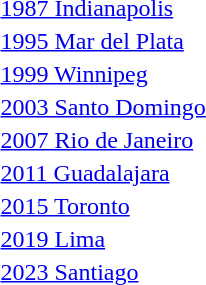<table>
<tr valign="top">
<td><a href='#'>1987 Indianapolis</a><br></td>
<td></td>
<td></td>
<td></td>
</tr>
<tr valign="top">
<td><a href='#'>1995 Mar del Plata</a><br></td>
<td></td>
<td></td>
<td></td>
</tr>
<tr valign="top">
<td><a href='#'>1999 Winnipeg</a><br></td>
<td></td>
<td></td>
<td></td>
</tr>
<tr valign="top">
<td><a href='#'>2003 Santo Domingo</a><br></td>
<td></td>
<td></td>
<td></td>
</tr>
<tr valign="top">
<td><a href='#'>2007 Rio de Janeiro</a><br></td>
<td></td>
<td></td>
<td></td>
</tr>
<tr valign="top">
<td><a href='#'>2011 Guadalajara</a><br></td>
<td></td>
<td></td>
<td></td>
</tr>
<tr valign="top">
<td><a href='#'>2015 Toronto</a><br></td>
<td></td>
<td></td>
<td></td>
</tr>
<tr valign="top">
<td><a href='#'>2019 Lima</a><br></td>
<td></td>
<td></td>
<td></td>
</tr>
<tr valign="top">
<td><a href='#'>2023 Santiago</a><br></td>
<td></td>
<td></td>
<td></td>
</tr>
</table>
